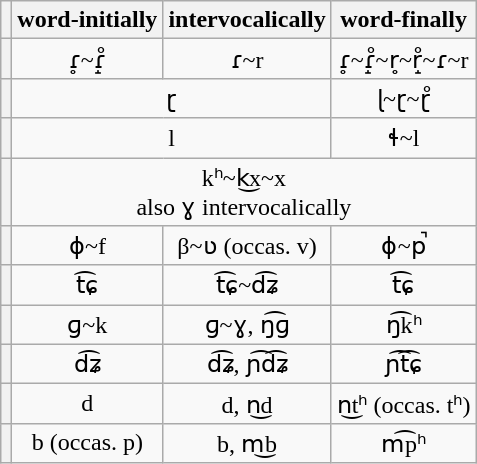<table class="wikitable IPA">
<tr>
<th></th>
<th>word-initially</th>
<th>intervocalically</th>
<th>word-finally</th>
</tr>
<tr align=center>
<th></th>
<td>ɾ̥~ɾ̝̊</td>
<td>ɾ~r</td>
<td>ɾ̥~ɾ̝̊~r̥~r̝̊~ɾ~r</td>
</tr>
<tr align=center>
<th></th>
<td colspan=2>ɽ</td>
<td>ɭ~ɽ~ɽ̊</td>
</tr>
<tr align=center>
<th></th>
<td colspan=2>l</td>
<td>ɬ~l</td>
</tr>
<tr align=center>
<th></th>
<td colspan=3>kʰ~k͜x~x<br>also ɣ intervocalically</td>
</tr>
<tr align=center>
<th></th>
<td>ɸ~f</td>
<td>β~ʋ (occas. v)</td>
<td>ɸ~p̚</td>
</tr>
<tr align=center>
<th></th>
<td>t͡ɕ</td>
<td>t͡ɕ~d͡ʑ</td>
<td>t͡ɕ</td>
</tr>
<tr align=center>
<th></th>
<td>ɡ~k</td>
<td>ɡ~ɣ, ŋ͡ɡ</td>
<td>ŋ͡kʰ</td>
</tr>
<tr align=center>
<th></th>
<td>d͡ʑ</td>
<td>d͡ʑ, ɲ͡d͡ʑ</td>
<td>ɲ͡t͡ɕ</td>
</tr>
<tr align=center>
<th></th>
<td>d</td>
<td>d, n͜d</td>
<td>n͜tʰ (occas. tʰ)</td>
</tr>
<tr align=center>
<th></th>
<td>b (occas. p)</td>
<td>b, m͜b</td>
<td>m͡pʰ</td>
</tr>
</table>
